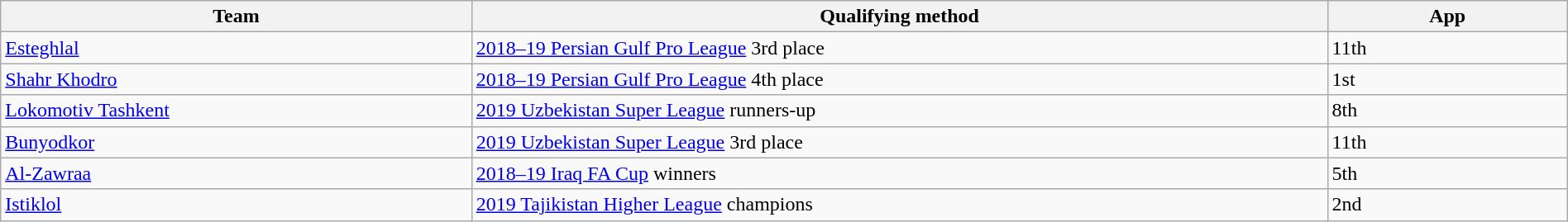<table class="wikitable" style="table-layout:fixed;width:100%;">
<tr>
<th width=30%>Team</th>
<th width=55%>Qualifying method</th>
<th width=15%>App </th>
</tr>
<tr>
<td> <a href='#'>Esteghlal</a></td>
<td><a href='#'>2018–19 Persian Gulf Pro League</a> 3rd place</td>
<td>11th </td>
</tr>
<tr>
<td> <a href='#'>Shahr Khodro</a></td>
<td><a href='#'>2018–19 Persian Gulf Pro League</a> 4th place</td>
<td>1st</td>
</tr>
<tr>
<td> <a href='#'>Lokomotiv Tashkent</a></td>
<td><a href='#'>2019 Uzbekistan Super League</a> runners-up</td>
<td>8th </td>
</tr>
<tr>
<td> <a href='#'>Bunyodkor</a></td>
<td><a href='#'>2019 Uzbekistan Super League</a> 3rd place</td>
<td>11th </td>
</tr>
<tr>
<td> <a href='#'>Al-Zawraa</a></td>
<td><a href='#'>2018–19 Iraq FA Cup</a> winners</td>
<td>5th </td>
</tr>
<tr>
<td> <a href='#'>Istiklol</a></td>
<td><a href='#'>2019 Tajikistan Higher League</a> champions</td>
<td>2nd </td>
</tr>
</table>
